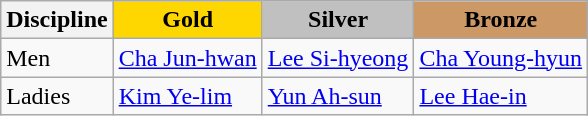<table class="wikitable">
<tr>
<th>Discipline</th>
<td align=center bgcolor=gold><strong>Gold</strong></td>
<td align=center bgcolor=silver><strong>Silver</strong></td>
<td align=center bgcolor=cc9966><strong>Bronze</strong></td>
</tr>
<tr>
<td>Men</td>
<td><a href='#'>Cha Jun-hwan</a></td>
<td><a href='#'>Lee Si-hyeong</a></td>
<td><a href='#'>Cha Young-hyun</a></td>
</tr>
<tr>
<td>Ladies</td>
<td><a href='#'>Kim Ye-lim</a></td>
<td><a href='#'>Yun Ah-sun</a></td>
<td><a href='#'>Lee Hae-in</a></td>
</tr>
</table>
